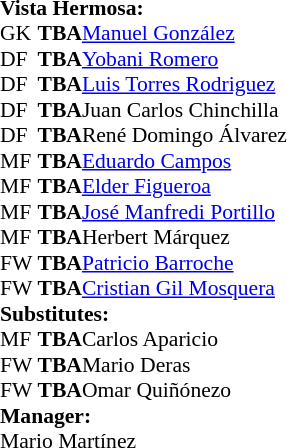<table style="font-size: 90%" cellspacing="0" cellpadding="0">
<tr>
<td colspan="4"><strong>Vista Hermosa:</strong></td>
</tr>
<tr>
<th width="25"></th>
<th width="25"></th>
</tr>
<tr>
<td>GK</td>
<td><strong>TBA</strong></td>
<td>  <a href='#'>Manuel González</a></td>
</tr>
<tr>
<td>DF</td>
<td><strong>TBA</strong></td>
<td>  <a href='#'>Yobani Romero</a> </td>
</tr>
<tr>
<td>DF</td>
<td><strong>TBA</strong></td>
<td> <a href='#'>Luis Torres Rodriguez</a></td>
</tr>
<tr>
<td>DF</td>
<td><strong>TBA</strong></td>
<td> Juan Carlos Chinchilla</td>
</tr>
<tr>
<td>DF</td>
<td><strong>TBA</strong></td>
<td> René Domingo Álvarez</td>
<td></td>
</tr>
<tr>
<td>MF</td>
<td><strong>TBA</strong></td>
<td> <a href='#'>Eduardo Campos</a> </td>
</tr>
<tr>
<td>MF</td>
<td><strong>TBA</strong></td>
<td> <a href='#'>Elder Figueroa</a></td>
</tr>
<tr>
<td>MF</td>
<td><strong>TBA</strong></td>
<td> <a href='#'>José Manfredi Portillo</a></td>
</tr>
<tr>
<td>MF</td>
<td><strong>TBA</strong></td>
<td>  Herbert Márquez</td>
</tr>
<tr>
<td>FW</td>
<td><strong>TBA</strong></td>
<td> <a href='#'>Patricio Barroche</a></td>
<td></td>
</tr>
<tr>
<td>FW</td>
<td><strong>TBA</strong></td>
<td> <a href='#'>Cristian Gil Mosquera</a></td>
<td></td>
</tr>
<tr>
<td colspan=3><strong>Substitutes:</strong></td>
</tr>
<tr>
<td>MF</td>
<td><strong>TBA</strong></td>
<td> Carlos Aparicio</td>
<td></td>
</tr>
<tr>
<td>FW</td>
<td><strong>TBA</strong></td>
<td> Mario Deras</td>
<td></td>
</tr>
<tr>
<td>FW</td>
<td><strong>TBA</strong></td>
<td> Omar Quiñónezo</td>
<td></td>
</tr>
<tr>
<td colspan=3><strong>Manager:</strong></td>
</tr>
<tr>
<td colspan=4> Mario Martínez</td>
</tr>
</table>
